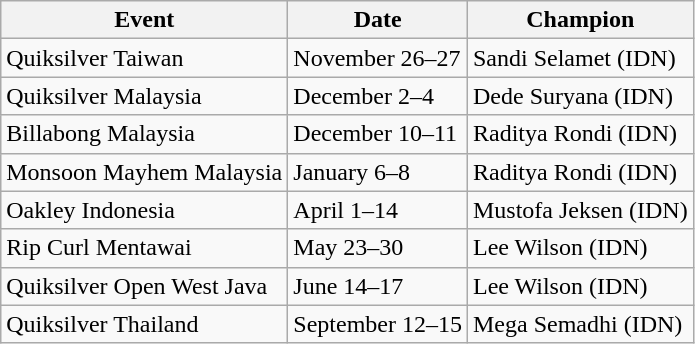<table class="wikitable">
<tr>
<th>Event</th>
<th>Date</th>
<th>Champion</th>
</tr>
<tr>
<td>Quiksilver Taiwan</td>
<td>November 26–27</td>
<td>Sandi Selamet (IDN)</td>
</tr>
<tr>
<td>Quiksilver Malaysia</td>
<td>December 2–4</td>
<td>Dede Suryana (IDN)</td>
</tr>
<tr>
<td>Billabong Malaysia</td>
<td>December 10–11</td>
<td>Raditya Rondi (IDN)</td>
</tr>
<tr>
<td>Monsoon Mayhem Malaysia</td>
<td>January 6–8</td>
<td>Raditya Rondi (IDN)</td>
</tr>
<tr>
<td>Oakley Indonesia</td>
<td>April 1–14</td>
<td>Mustofa Jeksen (IDN)</td>
</tr>
<tr>
<td>Rip Curl Mentawai</td>
<td>May 23–30</td>
<td>Lee Wilson (IDN)</td>
</tr>
<tr>
<td>Quiksilver Open West Java</td>
<td>June 14–17</td>
<td>Lee Wilson (IDN)</td>
</tr>
<tr>
<td>Quiksilver Thailand</td>
<td>September 12–15</td>
<td>Mega Semadhi (IDN)</td>
</tr>
</table>
